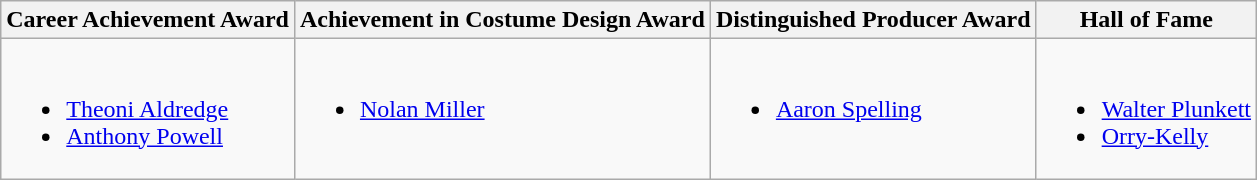<table class="wikitable">
<tr>
<th>Career Achievement Award</th>
<th>Achievement in Costume Design Award</th>
<th>Distinguished Producer Award</th>
<th>Hall of Fame</th>
</tr>
<tr>
<td valign="top"><br><ul><li><a href='#'>Theoni Aldredge</a></li><li><a href='#'>Anthony Powell</a></li></ul></td>
<td valign="top"><br><ul><li><a href='#'>Nolan Miller</a></li></ul></td>
<td valign="top"><br><ul><li><a href='#'>Aaron Spelling</a></li></ul></td>
<td valign="top"><br><ul><li><a href='#'>Walter Plunkett</a></li><li><a href='#'>Orry-Kelly</a></li></ul></td>
</tr>
</table>
